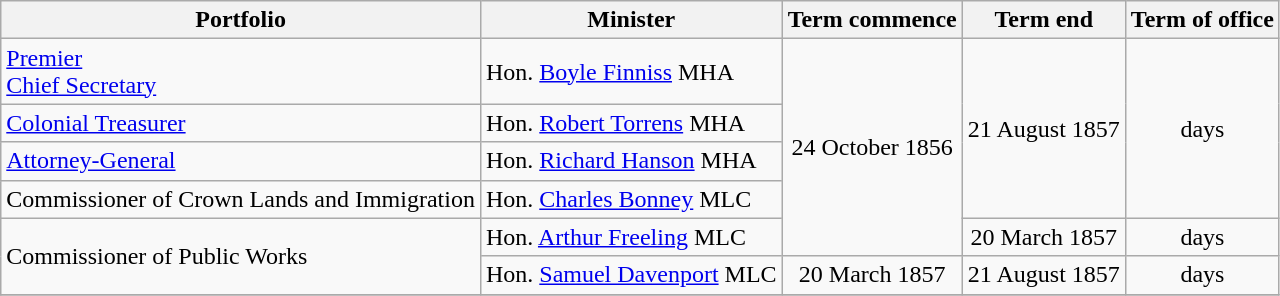<table class="wikitable">
<tr>
<th>Portfolio</th>
<th>Minister</th>
<th>Term commence</th>
<th>Term end</th>
<th>Term of office</th>
</tr>
<tr>
<td><a href='#'>Premier</a><br><a href='#'>Chief Secretary</a><br></td>
<td>Hon. <a href='#'>Boyle Finniss</a> MHA</td>
<td rowspan="5" align="center">24 October 1856</td>
<td rowspan="4" align="center">21 August 1857</td>
<td rowspan="4" align="center"> days</td>
</tr>
<tr>
<td><a href='#'>Colonial Treasurer</a></td>
<td>Hon. <a href='#'>Robert Torrens</a> MHA</td>
</tr>
<tr>
<td><a href='#'>Attorney-General</a></td>
<td>Hon. <a href='#'>Richard Hanson</a> MHA</td>
</tr>
<tr>
<td>Commissioner of Crown Lands and Immigration</td>
<td>Hon. <a href='#'>Charles Bonney</a> MLC</td>
</tr>
<tr>
<td rowspan="2">Commissioner of Public Works</td>
<td>Hon. <a href='#'>Arthur Freeling</a> MLC</td>
<td align="center">20 March 1857</td>
<td align="center"> days</td>
</tr>
<tr>
<td>Hon. <a href='#'>Samuel Davenport</a> MLC</td>
<td align="center">20 March 1857</td>
<td align="center">21 August 1857</td>
<td align="center"> days</td>
</tr>
<tr>
</tr>
</table>
